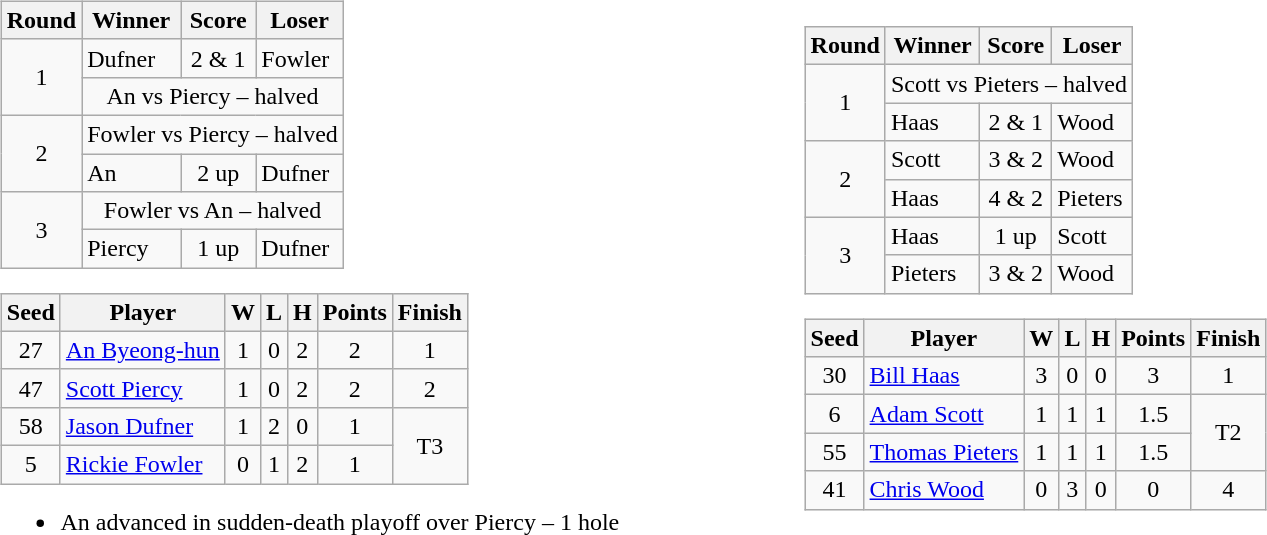<table style="width: 60em">
<tr>
<td><br><table class="wikitable">
<tr>
<th>Round</th>
<th>Winner</th>
<th>Score</th>
<th>Loser</th>
</tr>
<tr>
<td align=center rowspan=2>1</td>
<td>Dufner</td>
<td align=center>2 & 1</td>
<td>Fowler</td>
</tr>
<tr>
<td colspan=3 align=center>An vs Piercy – halved</td>
</tr>
<tr>
<td align=center rowspan=2>2</td>
<td colspan=3 align=center>Fowler vs Piercy – halved</td>
</tr>
<tr>
<td>An</td>
<td align=center>2 up</td>
<td>Dufner</td>
</tr>
<tr>
<td align=center rowspan=2>3</td>
<td colspan=3 align=center>Fowler vs An – halved</td>
</tr>
<tr>
<td>Piercy</td>
<td align=center>1 up</td>
<td>Dufner</td>
</tr>
</table>
<table class="wikitable" style="text-align:center">
<tr>
<th>Seed</th>
<th>Player</th>
<th>W</th>
<th>L</th>
<th>H</th>
<th>Points</th>
<th>Finish</th>
</tr>
<tr>
<td>27</td>
<td align=left> <a href='#'>An Byeong-hun</a></td>
<td>1</td>
<td>0</td>
<td>2</td>
<td>2</td>
<td>1</td>
</tr>
<tr>
<td>47</td>
<td align=left> <a href='#'>Scott Piercy</a></td>
<td>1</td>
<td>0</td>
<td>2</td>
<td>2</td>
<td>2</td>
</tr>
<tr>
<td>58</td>
<td align=left> <a href='#'>Jason Dufner</a></td>
<td>1</td>
<td>2</td>
<td>0</td>
<td>1</td>
<td rowspan=2>T3</td>
</tr>
<tr>
<td>5</td>
<td align=left> <a href='#'>Rickie Fowler</a></td>
<td>0</td>
<td>1</td>
<td>2</td>
<td>1</td>
</tr>
</table>
<ul><li>An advanced in sudden-death playoff over Piercy – 1 hole</li></ul></td>
<td><br><table class="wikitable">
<tr>
<th>Round</th>
<th>Winner</th>
<th>Score</th>
<th>Loser</th>
</tr>
<tr>
<td align=center rowspan=2>1</td>
<td colspan=3 align=center>Scott vs Pieters – halved</td>
</tr>
<tr>
<td>Haas</td>
<td align=center>2 & 1</td>
<td>Wood</td>
</tr>
<tr>
<td align=center rowspan=2>2</td>
<td>Scott</td>
<td align=center>3 & 2</td>
<td>Wood</td>
</tr>
<tr>
<td>Haas</td>
<td align=center>4 & 2</td>
<td>Pieters</td>
</tr>
<tr>
<td align=center rowspan=2>3</td>
<td>Haas</td>
<td align=center>1 up</td>
<td>Scott</td>
</tr>
<tr>
<td>Pieters</td>
<td align=center>3 & 2</td>
<td>Wood</td>
</tr>
</table>
<table class="wikitable" style="text-align:center">
<tr>
<th>Seed</th>
<th>Player</th>
<th>W</th>
<th>L</th>
<th>H</th>
<th>Points</th>
<th>Finish</th>
</tr>
<tr>
<td>30</td>
<td align=left> <a href='#'>Bill Haas</a></td>
<td>3</td>
<td>0</td>
<td>0</td>
<td>3</td>
<td>1</td>
</tr>
<tr>
<td>6</td>
<td align=left> <a href='#'>Adam Scott</a></td>
<td>1</td>
<td>1</td>
<td>1</td>
<td>1.5</td>
<td rowspan=2>T2</td>
</tr>
<tr>
<td>55</td>
<td align=left> <a href='#'>Thomas Pieters</a></td>
<td>1</td>
<td>1</td>
<td>1</td>
<td>1.5</td>
</tr>
<tr>
<td>41</td>
<td align=left> <a href='#'>Chris Wood</a></td>
<td>0</td>
<td>3</td>
<td>0</td>
<td>0</td>
<td>4</td>
</tr>
</table>
</td>
</tr>
</table>
